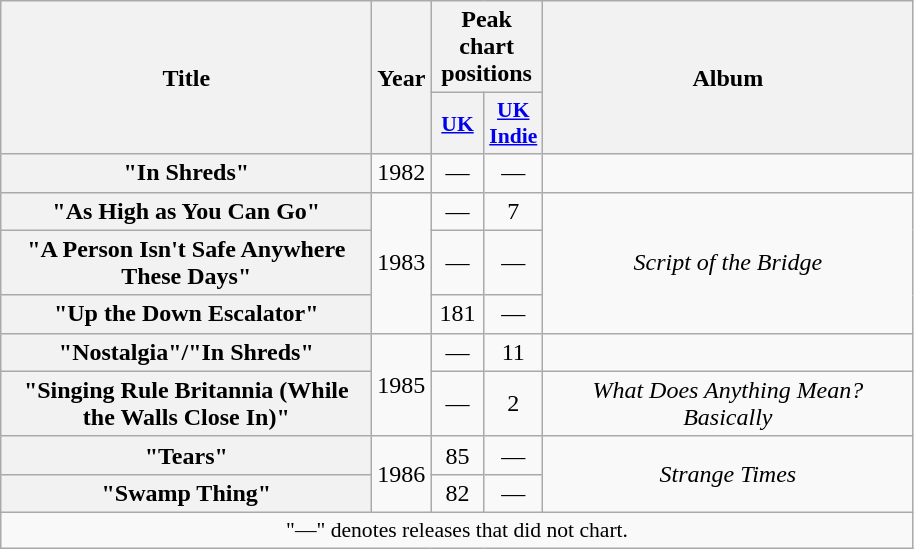<table class="wikitable plainrowheaders" style="text-align:center;">
<tr>
<th rowspan="2" scope="col" style="width:15em;">Title</th>
<th rowspan="2" scope="col" style="width:2em;">Year</th>
<th colspan="2">Peak chart positions</th>
<th rowspan="2" style="width:15em;">Album</th>
</tr>
<tr>
<th scope="col" style="width:2em;font-size:90%;"><a href='#'>UK</a><br></th>
<th scope="col" style="width:2em;font-size:90%;"><a href='#'>UK Indie</a><br></th>
</tr>
<tr>
<th scope="row">"In Shreds"</th>
<td>1982</td>
<td>—</td>
<td>—</td>
<td></td>
</tr>
<tr>
<th scope="row">"As High as You Can Go"</th>
<td rowspan="3">1983</td>
<td>—</td>
<td>7</td>
<td rowspan="3"><em>Script of the Bridge</em></td>
</tr>
<tr>
<th scope="row">"A Person Isn't Safe Anywhere These Days"</th>
<td>—</td>
<td>—</td>
</tr>
<tr>
<th scope="row">"Up the Down Escalator"</th>
<td>181</td>
<td>—</td>
</tr>
<tr>
<th scope="row">"Nostalgia"/"In Shreds"</th>
<td rowspan="2">1985</td>
<td>—</td>
<td>11</td>
<td></td>
</tr>
<tr>
<th scope="row">"Singing Rule Britannia (While the Walls Close In)"</th>
<td>—</td>
<td>2</td>
<td><em>What Does Anything Mean? Basically</em></td>
</tr>
<tr>
<th scope="row">"Tears"</th>
<td rowspan="2">1986</td>
<td>85</td>
<td>—</td>
<td rowspan="2"><em>Strange Times</em></td>
</tr>
<tr>
<th scope="row">"Swamp Thing"</th>
<td>82</td>
<td>—</td>
</tr>
<tr>
<td colspan="5" style="font-size:90%">"—" denotes releases that did not chart.</td>
</tr>
</table>
